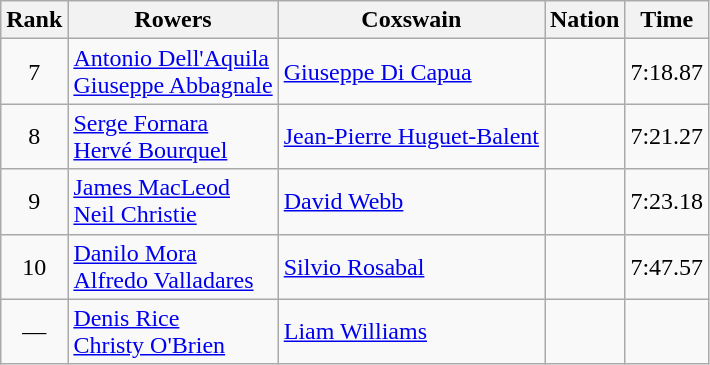<table class="wikitable sortable" style="text-align:center">
<tr>
<th>Rank</th>
<th>Rowers</th>
<th>Coxswain</th>
<th>Nation</th>
<th>Time</th>
</tr>
<tr>
<td>7</td>
<td align=left><a href='#'>Antonio Dell'Aquila </a><br><a href='#'>Giuseppe Abbagnale</a></td>
<td align=left><a href='#'>Giuseppe Di Capua</a></td>
<td align=left></td>
<td>7:18.87</td>
</tr>
<tr>
<td>8</td>
<td align=left><a href='#'>Serge Fornara</a><br><a href='#'>Hervé Bourquel </a></td>
<td align=left><a href='#'>Jean-Pierre Huguet-Balent</a></td>
<td align=left></td>
<td>7:21.27</td>
</tr>
<tr>
<td>9</td>
<td align=left><a href='#'>James MacLeod</a><br><a href='#'>Neil Christie</a></td>
<td align=left><a href='#'>David Webb</a></td>
<td align=left></td>
<td>7:23.18</td>
</tr>
<tr>
<td>10</td>
<td align=left><a href='#'>Danilo Mora</a><br><a href='#'>Alfredo Valladares</a></td>
<td align=left><a href='#'>Silvio Rosabal</a></td>
<td align=left></td>
<td>7:47.57</td>
</tr>
<tr>
<td data-sort-value=11>—</td>
<td align=left><a href='#'>Denis Rice</a><br><a href='#'>Christy O'Brien</a></td>
<td align=left><a href='#'>Liam Williams</a></td>
<td align=left></td>
<td data-sort-value=9:99.99></td>
</tr>
</table>
